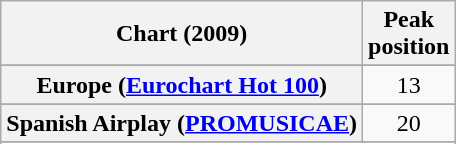<table class="wikitable sortable plainrowheaders" style="text-align:center">
<tr>
<th>Chart (2009)</th>
<th>Peak<br>position</th>
</tr>
<tr>
</tr>
<tr>
</tr>
<tr>
</tr>
<tr>
<th scope="row">Europe (<a href='#'>Eurochart Hot 100</a>)</th>
<td>13</td>
</tr>
<tr>
</tr>
<tr>
</tr>
<tr>
</tr>
<tr>
<th scope="row">Spanish Airplay (<a href='#'>PROMUSICAE</a>)</th>
<td>20</td>
</tr>
<tr>
</tr>
<tr>
</tr>
</table>
